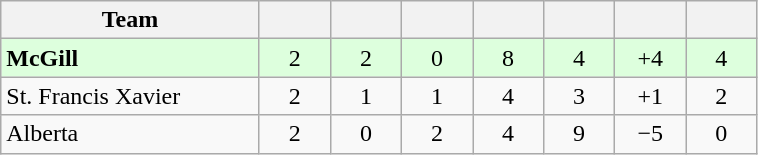<table class="wikitable" style="text-align:center;">
<tr>
<th width=165>Team</th>
<th width=40></th>
<th width=40></th>
<th width=40></th>
<th width=40></th>
<th width=40></th>
<th width=40></th>
<th width=40></th>
</tr>
<tr style="background:#ddffdd">
<td style="text-align:left;"><strong>McGill</strong></td>
<td>2</td>
<td>2</td>
<td>0</td>
<td>8</td>
<td>4</td>
<td>+4</td>
<td>4</td>
</tr>
<tr>
<td style="text-align:left;">St. Francis Xavier</td>
<td>2</td>
<td>1</td>
<td>1</td>
<td>4</td>
<td>3</td>
<td>+1</td>
<td>2</td>
</tr>
<tr>
<td style="text-align:left;">Alberta</td>
<td>2</td>
<td>0</td>
<td>2</td>
<td>4</td>
<td>9</td>
<td>−5</td>
<td>0</td>
</tr>
</table>
